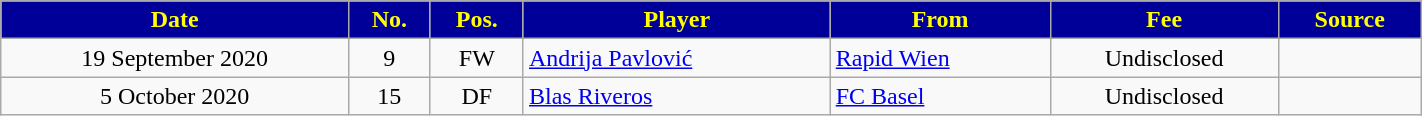<table class="wikitable sortable" style="text-align:center;width:75%;">
<tr>
<th scope="col" style="background:#000099;color:#FFFF00">Date</th>
<th scope="col" style="background:#000099;color:#FFFF00">No.</th>
<th scope="col" style="background:#000099;color:#FFFF00">Pos.</th>
<th scope="col" style="background:#000099;color:#FFFF00">Player</th>
<th scope="col" style="background:#000099;color:#FFFF00">From</th>
<th scope="col" style="background:#000099;color:#FFFF00" data-sort-type="currency">Fee</th>
<th scope="col" class="unsortable" style="background:#000099;color:#FFFF00">Source</th>
</tr>
<tr>
<td>19 September 2020</td>
<td>9</td>
<td>FW</td>
<td align=left> <a href='#'>Andrija Pavlović</a></td>
<td align=left> <a href='#'>Rapid Wien</a></td>
<td>Undisclosed</td>
<td></td>
</tr>
<tr>
<td>5 October 2020</td>
<td>15</td>
<td>DF</td>
<td align=left> <a href='#'>Blas Riveros</a></td>
<td align=left> <a href='#'>FC Basel</a></td>
<td>Undisclosed</td>
<td></td>
</tr>
</table>
